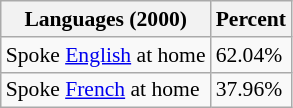<table class="wikitable sortable collapsible" style="font-size: 90%;">
<tr>
<th>Languages (2000) </th>
<th>Percent</th>
</tr>
<tr>
<td>Spoke <a href='#'>English</a> at home</td>
<td>62.04%</td>
</tr>
<tr>
<td>Spoke <a href='#'>French</a> at home</td>
<td>37.96%</td>
</tr>
</table>
